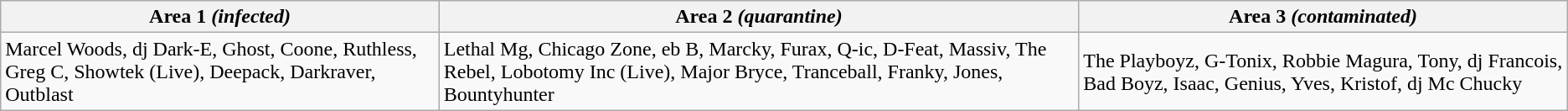<table class="wikitable">
<tr>
<th><strong>Area 1</strong> <em>(infected)</em></th>
<th><strong>Area 2</strong> <em>(quarantine)</em></th>
<th><strong>Area 3</strong> <em>(contaminated)</em></th>
</tr>
<tr>
<td>Marcel Woods, dj Dark-E, Ghost, Coone, Ruthless, Greg C, Showtek (Live), Deepack, Darkraver, Outblast</td>
<td>Lethal Mg, Chicago Zone, eb B, Marcky, Furax, Q-ic, D-Feat, Massiv, The Rebel, Lobotomy Inc (Live), Major Bryce, Tranceball, Franky, Jones, Bountyhunter</td>
<td>The Playboyz, G-Tonix, Robbie Magura, Tony, dj Francois, Bad Boyz, Isaac, Genius, Yves, Kristof, dj Mc Chucky</td>
</tr>
</table>
